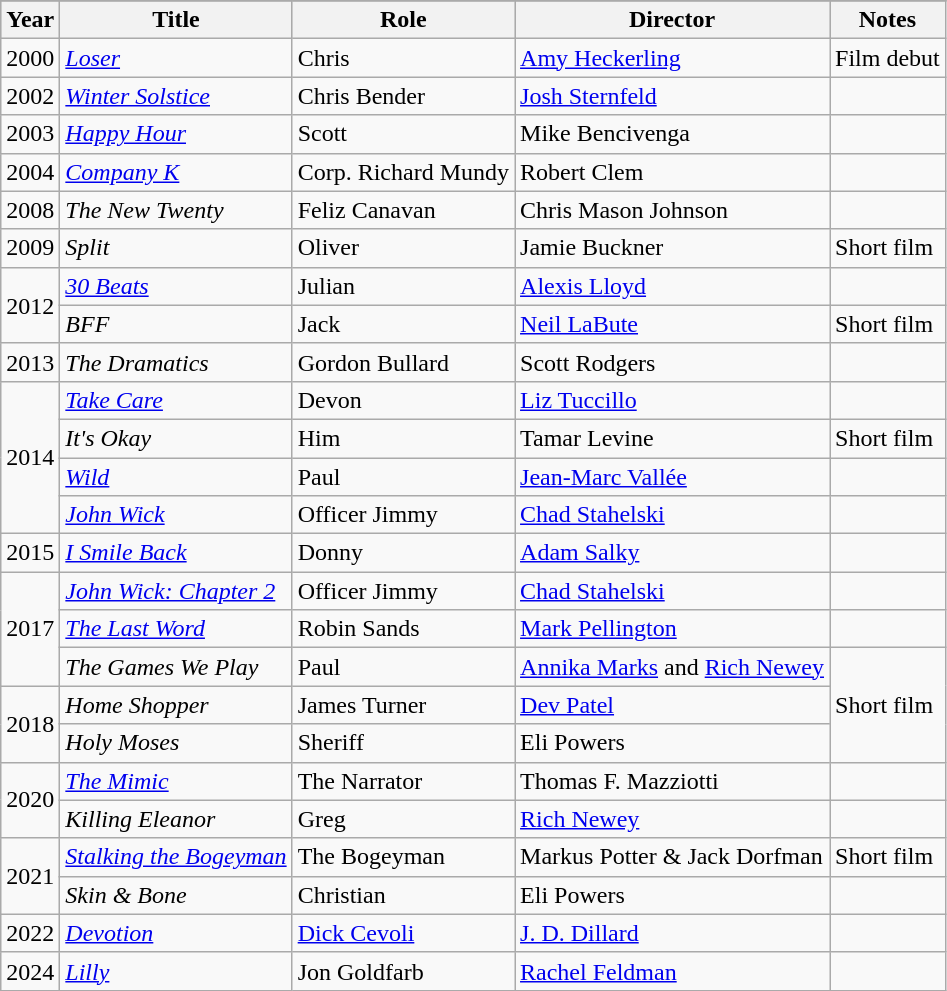<table class="wikitable" style="font-size:100%;">
<tr style="background:#ccc; text-align:center;">
</tr>
<tr style="background:#ccc; text-align:center;">
<th>Year</th>
<th>Title</th>
<th>Role</th>
<th>Director</th>
<th>Notes</th>
</tr>
<tr>
<td>2000</td>
<td><em><a href='#'>Loser</a></em></td>
<td>Chris</td>
<td><a href='#'>Amy Heckerling</a></td>
<td>Film debut</td>
</tr>
<tr>
<td>2002</td>
<td><em><a href='#'>Winter Solstice</a></em></td>
<td>Chris Bender</td>
<td><a href='#'>Josh Sternfeld</a></td>
<td></td>
</tr>
<tr>
<td>2003</td>
<td><em><a href='#'>Happy Hour</a></em></td>
<td>Scott</td>
<td>Mike Bencivenga</td>
<td></td>
</tr>
<tr>
<td>2004</td>
<td><em><a href='#'>Company K</a></em></td>
<td>Corp. Richard Mundy</td>
<td>Robert Clem</td>
<td></td>
</tr>
<tr>
<td>2008</td>
<td><em>The New Twenty</em></td>
<td>Feliz Canavan</td>
<td>Chris Mason Johnson</td>
<td></td>
</tr>
<tr>
<td>2009</td>
<td><em>Split</em></td>
<td>Oliver</td>
<td>Jamie Buckner</td>
<td>Short film</td>
</tr>
<tr>
<td rowspan="2">2012</td>
<td><em><a href='#'>30 Beats</a></em></td>
<td>Julian</td>
<td><a href='#'>Alexis Lloyd</a></td>
<td></td>
</tr>
<tr>
<td><em>BFF</em></td>
<td>Jack</td>
<td><a href='#'>Neil LaBute</a></td>
<td>Short film</td>
</tr>
<tr>
<td>2013</td>
<td><em>The Dramatics</em></td>
<td>Gordon Bullard</td>
<td>Scott Rodgers</td>
<td></td>
</tr>
<tr>
<td rowspan="4">2014</td>
<td><em><a href='#'>Take Care</a></em></td>
<td>Devon</td>
<td><a href='#'>Liz Tuccillo</a></td>
<td></td>
</tr>
<tr>
<td><em>It's Okay</em></td>
<td>Him</td>
<td>Tamar Levine</td>
<td>Short film</td>
</tr>
<tr>
<td><em><a href='#'>Wild</a></em></td>
<td>Paul</td>
<td><a href='#'>Jean-Marc Vallée</a></td>
<td></td>
</tr>
<tr>
<td><em><a href='#'>John Wick</a></em></td>
<td>Officer Jimmy</td>
<td><a href='#'>Chad Stahelski</a></td>
<td></td>
</tr>
<tr>
<td>2015</td>
<td><em><a href='#'>I Smile Back</a></em></td>
<td>Donny</td>
<td><a href='#'>Adam Salky</a></td>
<td></td>
</tr>
<tr>
<td rowspan="3">2017</td>
<td><em><a href='#'>John Wick: Chapter 2</a></em></td>
<td>Officer Jimmy</td>
<td><a href='#'>Chad Stahelski</a></td>
<td></td>
</tr>
<tr>
<td><em><a href='#'>The Last Word</a></em></td>
<td>Robin Sands</td>
<td><a href='#'>Mark Pellington</a></td>
<td></td>
</tr>
<tr>
<td><em>The Games We Play</em></td>
<td>Paul</td>
<td><a href='#'>Annika Marks</a> and <a href='#'>Rich Newey</a></td>
<td rowspan="3">Short film</td>
</tr>
<tr>
<td rowspan="2">2018</td>
<td><em>Home Shopper</em></td>
<td>James Turner</td>
<td><a href='#'>Dev Patel</a></td>
</tr>
<tr>
<td><em>Holy Moses</em></td>
<td>Sheriff</td>
<td>Eli Powers</td>
</tr>
<tr>
<td rowspan="2">2020</td>
<td><em><a href='#'>The Mimic</a></em></td>
<td>The Narrator</td>
<td>Thomas F. Mazziotti</td>
<td></td>
</tr>
<tr>
<td><em>Killing Eleanor</em></td>
<td>Greg</td>
<td><a href='#'>Rich Newey</a></td>
<td></td>
</tr>
<tr>
<td rowspan="2">2021</td>
<td><em><a href='#'>Stalking the Bogeyman</a></em></td>
<td>The Bogeyman</td>
<td>Markus Potter & Jack Dorfman</td>
<td>Short film</td>
</tr>
<tr>
<td><em>Skin & Bone</em></td>
<td>Christian</td>
<td>Eli Powers</td>
<td></td>
</tr>
<tr>
<td>2022</td>
<td><em><a href='#'>Devotion</a></em></td>
<td><a href='#'>Dick Cevoli</a></td>
<td><a href='#'>J. D. Dillard</a></td>
<td></td>
</tr>
<tr>
<td>2024</td>
<td><em><a href='#'>Lilly</a></em></td>
<td>Jon Goldfarb</td>
<td><a href='#'>Rachel Feldman</a></td>
<td></td>
</tr>
</table>
